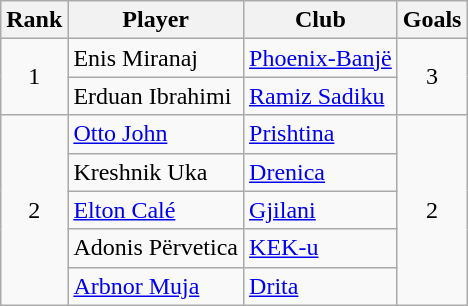<table class="wikitable">
<tr>
<th>Rank</th>
<th>Player</th>
<th>Club</th>
<th>Goals</th>
</tr>
<tr>
<td rowspan="2" align="center">1</td>
<td> Enis Miranaj</td>
<td><a href='#'>Phoenix-Banjë</a></td>
<td rowspan="2" align="center">3</td>
</tr>
<tr>
<td> Erduan Ibrahimi</td>
<td><a href='#'>Ramiz Sadiku</a></td>
</tr>
<tr>
<td rowspan="5" align="center">2</td>
<td> <a href='#'>Otto John</a></td>
<td><a href='#'>Prishtina</a></td>
<td rowspan="5" align="center">2</td>
</tr>
<tr>
<td> Kreshnik Uka</td>
<td><a href='#'>Drenica</a></td>
</tr>
<tr>
<td> <a href='#'>Elton Calé</a></td>
<td><a href='#'>Gjilani</a></td>
</tr>
<tr>
<td> Adonis Përvetica</td>
<td><a href='#'>KEK-u</a></td>
</tr>
<tr>
<td> <a href='#'>Arbnor Muja</a></td>
<td><a href='#'>Drita</a></td>
</tr>
</table>
